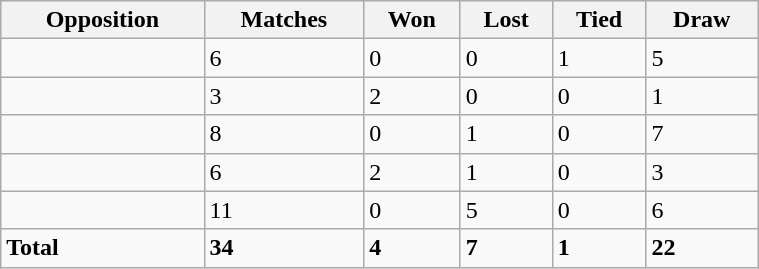<table class="wikitable" style="width:40%;">
<tr>
<th>Opposition</th>
<th>Matches</th>
<th>Won</th>
<th>Lost</th>
<th>Tied</th>
<th>Draw</th>
</tr>
<tr>
<td></td>
<td>6</td>
<td>0</td>
<td>0</td>
<td>1</td>
<td>5</td>
</tr>
<tr>
<td></td>
<td>3</td>
<td>2</td>
<td>0</td>
<td>0</td>
<td>1</td>
</tr>
<tr>
<td></td>
<td>8</td>
<td>0</td>
<td>1</td>
<td>0</td>
<td>7</td>
</tr>
<tr>
<td></td>
<td>6</td>
<td>2</td>
<td>1</td>
<td>0</td>
<td>3</td>
</tr>
<tr>
<td></td>
<td>11</td>
<td>0</td>
<td>5</td>
<td>0</td>
<td>6</td>
</tr>
<tr>
<td><strong>Total</strong></td>
<td><strong>34</strong></td>
<td><strong>4</strong></td>
<td><strong>7</strong></td>
<td><strong>1</strong></td>
<td><strong>22</strong></td>
</tr>
</table>
